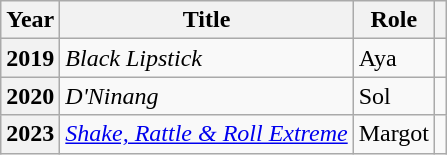<table class="wikitable sortable plainrowheaders">
<tr>
<th scope="col">Year</th>
<th scope="col">Title</th>
<th scope="col">Role</th>
<th scope="col" class="unsortable"></th>
</tr>
<tr>
<th scope="row">2019</th>
<td><em>Black Lipstick</em></td>
<td>Aya</td>
<td></td>
</tr>
<tr>
<th scope="row">2020</th>
<td><em>D'Ninang</em></td>
<td>Sol</td>
<td></td>
</tr>
<tr>
<th scope="row">2023</th>
<td><em><a href='#'>Shake, Rattle & Roll Extreme</a></em></td>
<td>Margot</td>
<td></td>
</tr>
</table>
